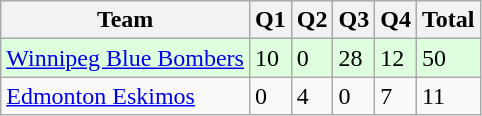<table class="wikitable">
<tr>
<th>Team</th>
<th>Q1</th>
<th>Q2</th>
<th>Q3</th>
<th>Q4</th>
<th>Total</th>
</tr>
<tr style="background-color:#ddffdd">
<td><a href='#'>Winnipeg Blue Bombers</a></td>
<td>10</td>
<td>0</td>
<td>28</td>
<td>12</td>
<td>50</td>
</tr>
<tr>
<td><a href='#'>Edmonton Eskimos</a></td>
<td>0</td>
<td>4</td>
<td>0</td>
<td>7</td>
<td>11</td>
</tr>
</table>
